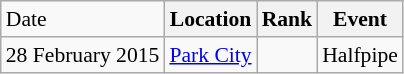<table class="wikitable sortable" style="font-size:90%" style="text-align:center">
<tr>
<td>Date</td>
<th>Location</th>
<th>Rank</th>
<th>Event</th>
</tr>
<tr>
<td>28 February 2015</td>
<td><a href='#'>Park City</a></td>
<td></td>
<td>Halfpipe</td>
</tr>
</table>
